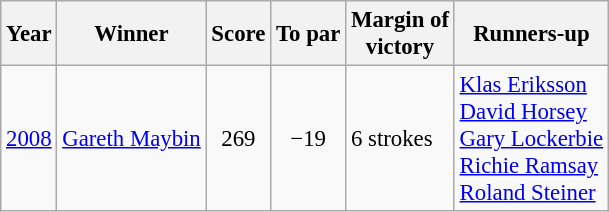<table class=wikitable style="font-size:95%">
<tr>
<th>Year</th>
<th>Winner</th>
<th>Score</th>
<th>To par</th>
<th>Margin of<br>victory</th>
<th>Runners-up</th>
</tr>
<tr>
<td><a href='#'>2008</a></td>
<td> <a href='#'>Gareth Maybin</a></td>
<td align=center>269</td>
<td align=center>−19</td>
<td>6 strokes</td>
<td> <a href='#'>Klas Eriksson</a><br> <a href='#'>David Horsey</a><br> <a href='#'>Gary Lockerbie</a><br> <a href='#'>Richie Ramsay</a><br> <a href='#'>Roland Steiner</a></td>
</tr>
</table>
